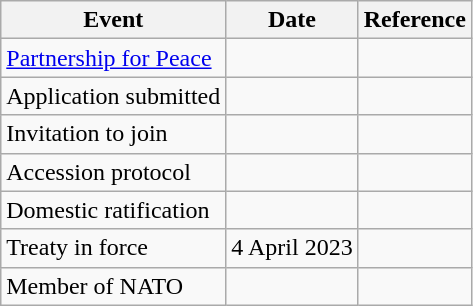<table class="wikitable sortable" style="text-align:center;">
<tr>
<th scope="col">Event</th>
<th scope="col">Date</th>
<th scope="col" class="unsortable">Reference</th>
</tr>
<tr>
<td scope="row" style="text-align:left;"><a href='#'>Partnership for Peace</a></td>
<td></td>
<td></td>
</tr>
<tr>
<td scope="row" style="text-align:left;">Application submitted</td>
<td></td>
<td></td>
</tr>
<tr>
<td scope="row" style="text-align:left;">Invitation to join</td>
<td></td>
<td></td>
</tr>
<tr>
<td scope="row" style="text-align:left;">Accession protocol</td>
<td></td>
<td></td>
</tr>
<tr>
<td style="text-align:left;">Domestic ratification</td>
<td></td>
<td></td>
</tr>
<tr>
<td style="text-align:left;">Treaty in force</td>
<td>4 April 2023</td>
<td></td>
</tr>
<tr>
<td style="text-align:left;">Member of NATO</td>
<td></td>
<td></td>
</tr>
</table>
